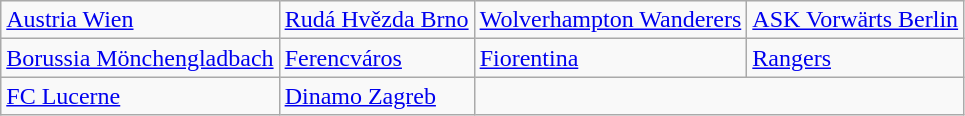<table class="wikitable">
<tr>
<td> <a href='#'>Austria Wien</a> </td>
<td> <a href='#'>Rudá Hvězda Brno</a> </td>
<td> <a href='#'>Wolverhampton Wanderers</a> </td>
<td> <a href='#'>ASK Vorwärts Berlin</a> </td>
</tr>
<tr>
<td> <a href='#'>Borussia Mönchengladbach</a> </td>
<td> <a href='#'>Ferencváros</a> </td>
<td> <a href='#'>Fiorentina</a> </td>
<td> <a href='#'>Rangers</a> </td>
</tr>
<tr>
<td> <a href='#'>FC Lucerne</a> </td>
<td> <a href='#'>Dinamo Zagreb</a> </td>
</tr>
</table>
